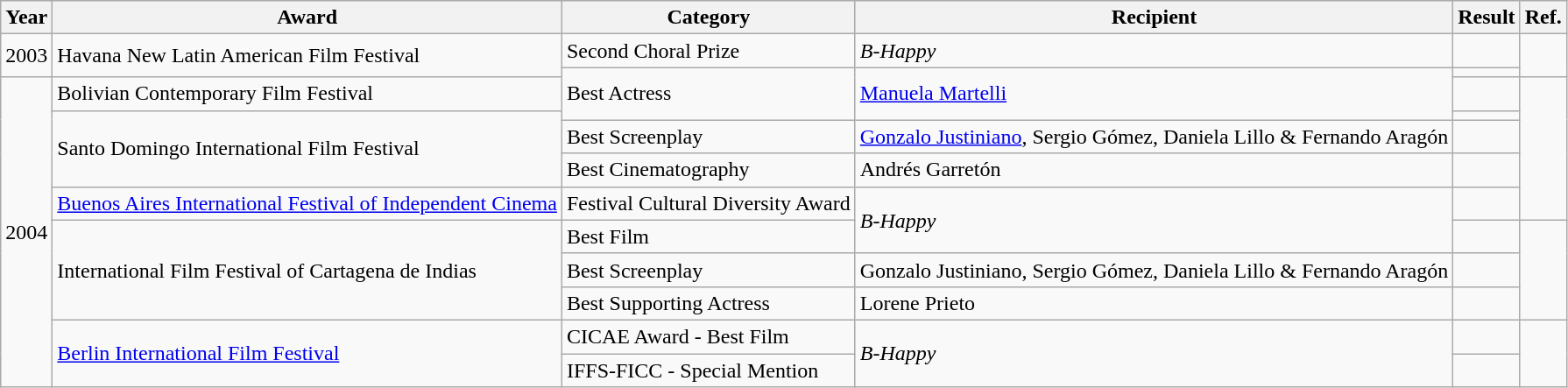<table class="wikitable">
<tr>
<th>Year</th>
<th>Award</th>
<th>Category</th>
<th>Recipient</th>
<th>Result</th>
<th>Ref.</th>
</tr>
<tr>
<td rowspan="2">2003</td>
<td rowspan="2">Havana New Latin American Film Festival</td>
<td>Second Choral Prize</td>
<td><em>B-Happy</em></td>
<td></td>
<td rowspan="2"></td>
</tr>
<tr>
<td rowspan="3">Best Actress</td>
<td rowspan="3"><a href='#'>Manuela Martelli</a></td>
<td></td>
</tr>
<tr>
<td rowspan="10">2004</td>
<td>Bolivian Contemporary Film Festival</td>
<td></td>
<td rowspan="5"></td>
</tr>
<tr>
<td rowspan="3">Santo Domingo International Film Festival</td>
<td></td>
</tr>
<tr>
<td>Best Screenplay</td>
<td><a href='#'>Gonzalo Justiniano</a>, Sergio Gómez, Daniela Lillo & Fernando Aragón</td>
<td></td>
</tr>
<tr>
<td>Best Cinematography</td>
<td>Andrés Garretón</td>
<td></td>
</tr>
<tr>
<td><a href='#'>Buenos Aires International Festival of Independent Cinema</a></td>
<td>Festival Cultural Diversity Award</td>
<td rowspan="2"><em>B-Happy</em></td>
<td></td>
</tr>
<tr>
<td rowspan="3">International Film Festival of Cartagena de Indias</td>
<td>Best Film</td>
<td></td>
<td rowspan="3"></td>
</tr>
<tr>
<td>Best Screenplay</td>
<td>Gonzalo Justiniano, Sergio Gómez, Daniela Lillo & Fernando Aragón</td>
<td></td>
</tr>
<tr>
<td>Best Supporting Actress</td>
<td>Lorene Prieto</td>
<td></td>
</tr>
<tr>
<td rowspan="2"><a href='#'>Berlin International Film Festival</a></td>
<td>CICAE Award - Best Film</td>
<td rowspan="2"><em>B-Happy</em></td>
<td></td>
<td rowspan="2"></td>
</tr>
<tr>
<td>IFFS-FICC - Special Mention</td>
<td></td>
</tr>
</table>
